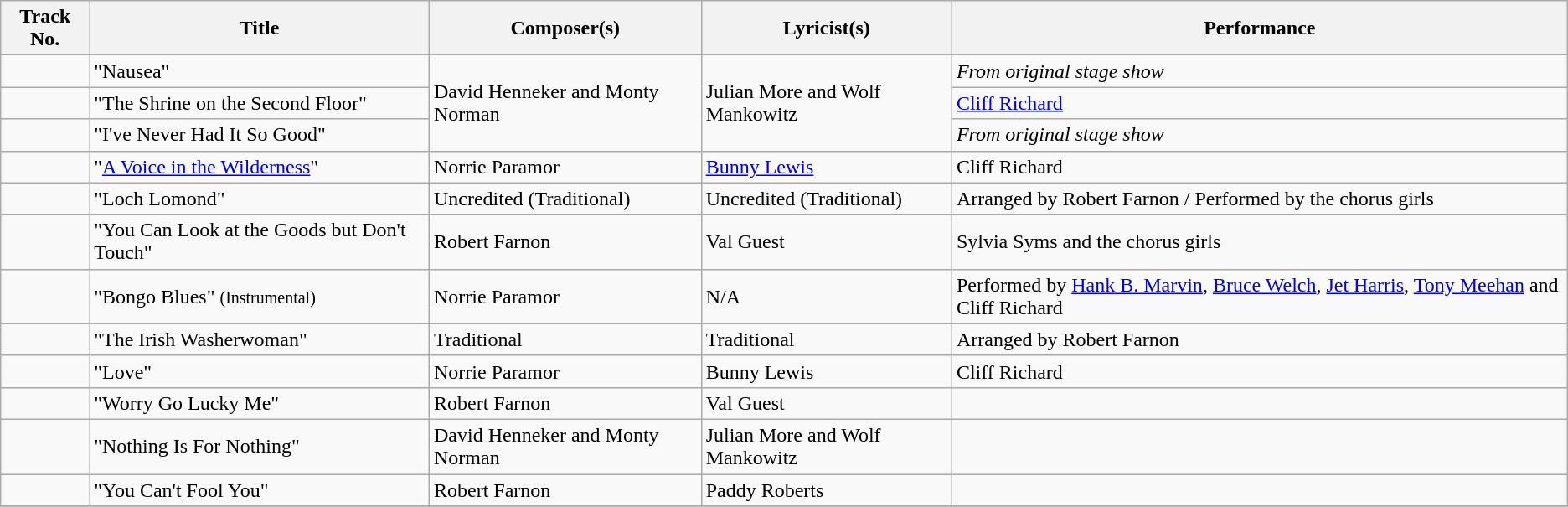<table class="wikitable">
<tr>
<th>Track No.</th>
<th><strong>Title</strong></th>
<th><strong>Composer(s)</strong></th>
<th><strong>Lyricist(s)</strong></th>
<th><strong>Performance</strong></th>
</tr>
<tr>
<td></td>
<td>"Nausea"</td>
<td rowspan=3>David Henneker and Monty Norman</td>
<td rowspan=3>Julian More and Wolf Mankowitz</td>
<td><em>From original stage show</em></td>
</tr>
<tr>
<td></td>
<td>"The Shrine on the Second Floor"</td>
<td><a href='#'>Cliff Richard</a></td>
</tr>
<tr>
<td></td>
<td>"I've Never Had It So Good"</td>
<td><em>From original stage show</em></td>
</tr>
<tr>
<td></td>
<td>"<a href='#'>A Voice in the Wilderness</a>"</td>
<td>Norrie Paramor</td>
<td><a href='#'>Bunny Lewis</a></td>
<td>Cliff Richard</td>
</tr>
<tr>
<td></td>
<td>"Loch Lomond"</td>
<td>Uncredited (Traditional)</td>
<td>Uncredited (Traditional)</td>
<td>Arranged by Robert Farnon / Performed by the chorus girls</td>
</tr>
<tr>
<td></td>
<td>"You Can Look at the Goods but Don't Touch"</td>
<td>Robert Farnon</td>
<td>Val Guest</td>
<td>Sylvia Syms and the chorus girls</td>
</tr>
<tr>
<td></td>
<td>"Bongo Blues" <small>(Instrumental)</small></td>
<td>Norrie Paramor</td>
<td>N/A</td>
<td>Performed by <a href='#'>Hank B. Marvin</a>, <a href='#'>Bruce Welch</a>, <a href='#'>Jet Harris</a>, <a href='#'>Tony Meehan</a> and Cliff Richard</td>
</tr>
<tr>
<td></td>
<td>"The Irish Washerwoman"</td>
<td>Traditional</td>
<td>Traditional</td>
<td>Arranged by Robert Farnon</td>
</tr>
<tr>
<td></td>
<td>"Love"</td>
<td>Norrie Paramor</td>
<td>Bunny Lewis</td>
<td>Cliff Richard</td>
</tr>
<tr>
<td></td>
<td>"Worry Go Lucky Me"</td>
<td>Robert Farnon</td>
<td>Val Guest</td>
<td></td>
</tr>
<tr>
<td></td>
<td>"Nothing Is For Nothing"</td>
<td>David Henneker and Monty Norman</td>
<td>Julian More and Wolf Mankowitz</td>
<td></td>
</tr>
<tr>
<td></td>
<td>"You Can't Fool You"</td>
<td>Robert Farnon</td>
<td>Paddy Roberts</td>
<td></td>
</tr>
<tr>
</tr>
</table>
